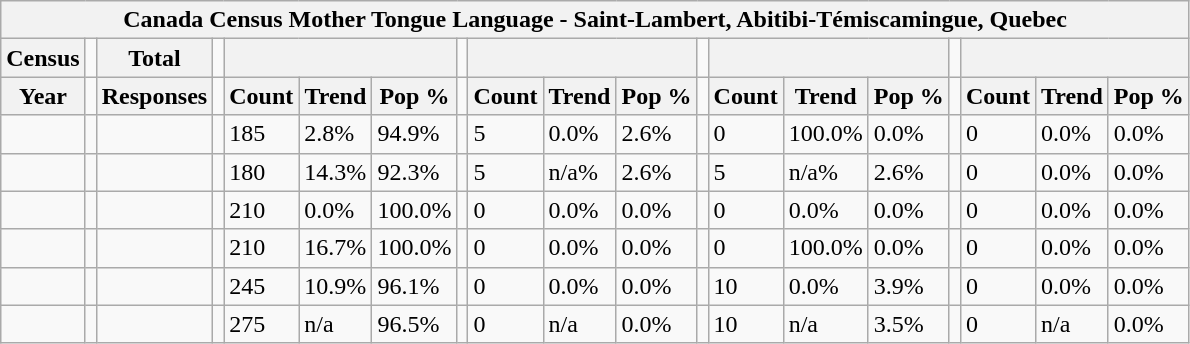<table class="wikitable">
<tr>
<th colspan="19">Canada Census Mother Tongue Language - Saint-Lambert, Abitibi-Témiscamingue, Quebec</th>
</tr>
<tr>
<th>Census</th>
<td></td>
<th>Total</th>
<td colspan="1"></td>
<th colspan="3"></th>
<td colspan="1"></td>
<th colspan="3"></th>
<td colspan="1"></td>
<th colspan="3"></th>
<td colspan="1"></td>
<th colspan="3"></th>
</tr>
<tr>
<th>Year</th>
<td></td>
<th>Responses</th>
<td></td>
<th>Count</th>
<th>Trend</th>
<th>Pop %</th>
<td></td>
<th>Count</th>
<th>Trend</th>
<th>Pop %</th>
<td></td>
<th>Count</th>
<th>Trend</th>
<th>Pop %</th>
<td></td>
<th>Count</th>
<th>Trend</th>
<th>Pop %</th>
</tr>
<tr>
<td></td>
<td></td>
<td></td>
<td></td>
<td>185</td>
<td> 2.8%</td>
<td>94.9%</td>
<td></td>
<td>5</td>
<td> 0.0%</td>
<td>2.6%</td>
<td></td>
<td>0</td>
<td> 100.0%</td>
<td>0.0%</td>
<td></td>
<td>0</td>
<td> 0.0%</td>
<td>0.0%</td>
</tr>
<tr>
<td></td>
<td></td>
<td></td>
<td></td>
<td>180</td>
<td> 14.3%</td>
<td>92.3%</td>
<td></td>
<td>5</td>
<td> n/a%</td>
<td>2.6%</td>
<td></td>
<td>5</td>
<td> n/a%</td>
<td>2.6%</td>
<td></td>
<td>0</td>
<td> 0.0%</td>
<td>0.0%</td>
</tr>
<tr>
<td></td>
<td></td>
<td></td>
<td></td>
<td>210</td>
<td> 0.0%</td>
<td>100.0%</td>
<td></td>
<td>0</td>
<td> 0.0%</td>
<td>0.0%</td>
<td></td>
<td>0</td>
<td> 0.0%</td>
<td>0.0%</td>
<td></td>
<td>0</td>
<td> 0.0%</td>
<td>0.0%</td>
</tr>
<tr>
<td></td>
<td></td>
<td></td>
<td></td>
<td>210</td>
<td> 16.7%</td>
<td>100.0%</td>
<td></td>
<td>0</td>
<td> 0.0%</td>
<td>0.0%</td>
<td></td>
<td>0</td>
<td> 100.0%</td>
<td>0.0%</td>
<td></td>
<td>0</td>
<td> 0.0%</td>
<td>0.0%</td>
</tr>
<tr>
<td></td>
<td></td>
<td></td>
<td></td>
<td>245</td>
<td> 10.9%</td>
<td>96.1%</td>
<td></td>
<td>0</td>
<td> 0.0%</td>
<td>0.0%</td>
<td></td>
<td>10</td>
<td> 0.0%</td>
<td>3.9%</td>
<td></td>
<td>0</td>
<td> 0.0%</td>
<td>0.0%</td>
</tr>
<tr>
<td></td>
<td></td>
<td></td>
<td></td>
<td>275</td>
<td>n/a</td>
<td>96.5%</td>
<td></td>
<td>0</td>
<td>n/a</td>
<td>0.0%</td>
<td></td>
<td>10</td>
<td>n/a</td>
<td>3.5%</td>
<td></td>
<td>0</td>
<td>n/a</td>
<td>0.0%</td>
</tr>
</table>
